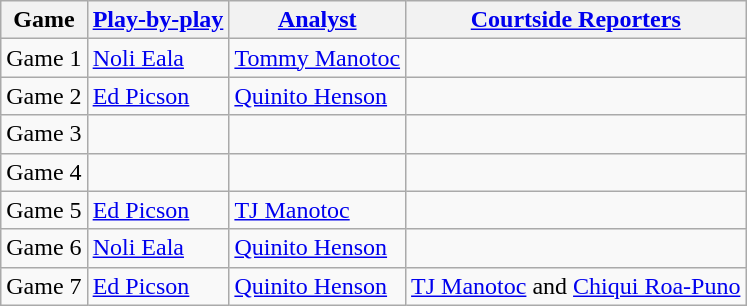<table class=wikitable>
<tr>
<th>Game</th>
<th><a href='#'>Play-by-play</a></th>
<th><a href='#'>Analyst</a></th>
<th><a href='#'>Courtside Reporters</a></th>
</tr>
<tr>
<td>Game 1</td>
<td><a href='#'>Noli Eala</a></td>
<td><a href='#'>Tommy Manotoc</a></td>
<td></td>
</tr>
<tr>
<td>Game 2</td>
<td><a href='#'>Ed Picson</a></td>
<td><a href='#'>Quinito Henson</a></td>
<td></td>
</tr>
<tr>
<td>Game 3</td>
<td></td>
<td></td>
<td></td>
</tr>
<tr>
<td>Game 4</td>
<td></td>
<td></td>
<td></td>
</tr>
<tr>
<td>Game 5</td>
<td><a href='#'>Ed Picson</a></td>
<td><a href='#'>TJ Manotoc</a></td>
<td></td>
</tr>
<tr>
<td>Game 6</td>
<td><a href='#'>Noli Eala</a></td>
<td><a href='#'>Quinito Henson</a></td>
<td></td>
</tr>
<tr>
<td>Game 7</td>
<td><a href='#'>Ed Picson</a></td>
<td><a href='#'>Quinito Henson</a></td>
<td><a href='#'>TJ Manotoc</a> and <a href='#'>Chiqui Roa-Puno</a></td>
</tr>
</table>
